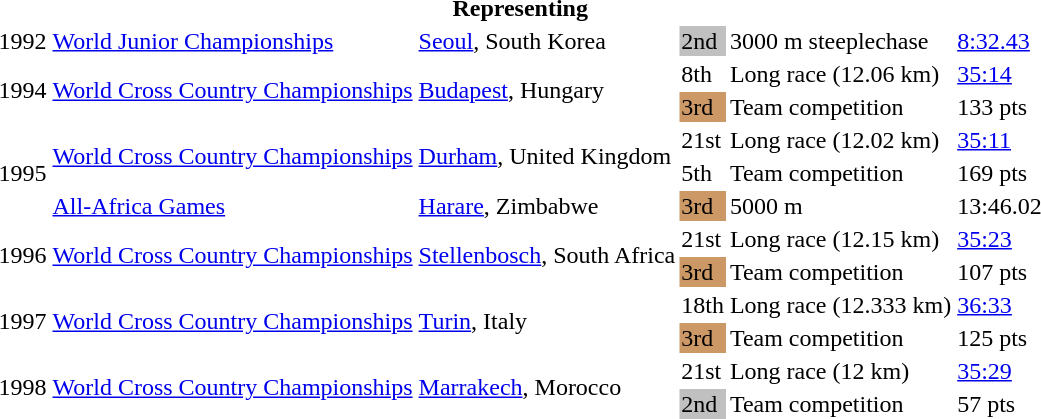<table>
<tr>
<th colspan="6">Representing </th>
</tr>
<tr>
<td>1992</td>
<td><a href='#'>World Junior Championships</a></td>
<td><a href='#'>Seoul</a>, South Korea</td>
<td bgcolor="silver">2nd</td>
<td>3000 m steeplechase</td>
<td><a href='#'>8:32.43</a></td>
</tr>
<tr>
<td rowspan=2>1994</td>
<td rowspan=2><a href='#'>World Cross Country Championships</a></td>
<td rowspan=2><a href='#'>Budapest</a>, Hungary</td>
<td>8th</td>
<td>Long race (12.06 km)</td>
<td><a href='#'>35:14</a></td>
</tr>
<tr>
<td bgcolor="cc9966">3rd</td>
<td>Team competition</td>
<td>133 pts</td>
</tr>
<tr>
<td rowspan=3>1995</td>
<td rowspan=2><a href='#'>World Cross Country Championships</a></td>
<td rowspan=2><a href='#'>Durham</a>, United Kingdom</td>
<td>21st</td>
<td>Long race (12.02 km)</td>
<td><a href='#'>35:11</a></td>
</tr>
<tr>
<td>5th</td>
<td>Team competition</td>
<td>169 pts</td>
</tr>
<tr>
<td><a href='#'>All-Africa Games</a></td>
<td><a href='#'>Harare</a>, Zimbabwe</td>
<td bgcolor="cc9966">3rd</td>
<td>5000 m</td>
<td>13:46.02</td>
</tr>
<tr>
<td rowspan=2>1996</td>
<td rowspan=2><a href='#'>World Cross Country Championships</a></td>
<td rowspan=2><a href='#'>Stellenbosch</a>, South Africa</td>
<td>21st</td>
<td>Long race (12.15 km)</td>
<td><a href='#'>35:23</a></td>
</tr>
<tr>
<td bgcolor="cc9966">3rd</td>
<td>Team competition</td>
<td>107 pts</td>
</tr>
<tr>
<td rowspan=2>1997</td>
<td rowspan=2><a href='#'>World Cross Country Championships</a></td>
<td rowspan=2><a href='#'>Turin</a>, Italy</td>
<td>18th</td>
<td>Long race (12.333 km)</td>
<td><a href='#'>36:33</a></td>
</tr>
<tr>
<td bgcolor="cc9966">3rd</td>
<td>Team competition</td>
<td>125 pts</td>
</tr>
<tr>
<td rowspan=2>1998</td>
<td rowspan=2><a href='#'>World Cross Country Championships</a></td>
<td rowspan=2><a href='#'>Marrakech</a>, Morocco</td>
<td>21st</td>
<td>Long race (12 km)</td>
<td><a href='#'>35:29</a></td>
</tr>
<tr>
<td bgcolor="silver">2nd</td>
<td>Team competition</td>
<td>57 pts</td>
</tr>
</table>
